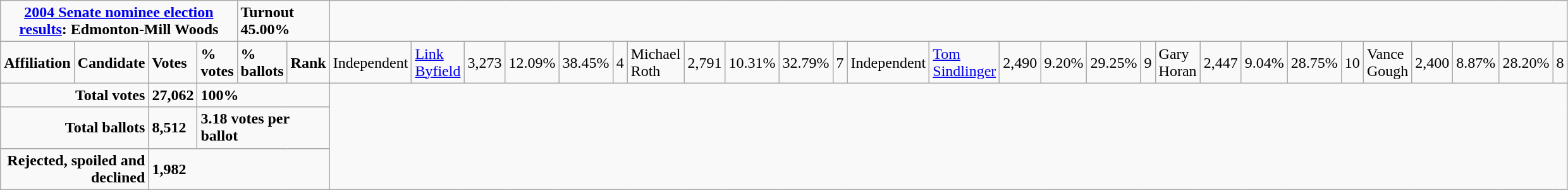<table class="wikitable">
<tr>
<td colspan="5" align=center><strong><a href='#'>2004 Senate nominee election results</a>: Edmonton-Mill Woods</strong></td>
<td colspan="2"><strong>Turnout 45.00%</strong></td>
</tr>
<tr>
<td colspan="2"><strong>Affiliation</strong></td>
<td><strong>Candidate</strong></td>
<td><strong>Votes</strong></td>
<td><strong>% votes</strong></td>
<td><strong>% ballots</strong></td>
<td><strong>Rank</strong><br>
</td>
<td>Independent</td>
<td><a href='#'>Link Byfield</a></td>
<td>3,273</td>
<td>12.09%</td>
<td>38.45%</td>
<td>4<br>

</td>
<td>Michael Roth</td>
<td>2,791</td>
<td>10.31%</td>
<td>32.79%</td>
<td>7<br></td>
<td>Independent</td>
<td><a href='#'>Tom Sindlinger</a></td>
<td>2,490</td>
<td>9.20%</td>
<td>29.25%</td>
<td>9<br></td>
<td>Gary Horan</td>
<td>2,447</td>
<td>9.04%</td>
<td>28.75%</td>
<td>10<br></td>
<td>Vance Gough</td>
<td>2,400</td>
<td>8.87%</td>
<td>28.20%</td>
<td>8<br>
</td>
</tr>
<tr>
<td colspan="3" align="right"><strong>Total votes</strong></td>
<td><strong>27,062</strong></td>
<td colspan="3"><strong>100%</strong></td>
</tr>
<tr>
<td colspan="3" align="right"><strong>Total ballots</strong></td>
<td><strong>8,512</strong></td>
<td colspan="3"><strong>3.18 votes per ballot</strong></td>
</tr>
<tr>
<td colspan="3" align="right"><strong>Rejected, spoiled and declined</strong></td>
<td colspan="4"><strong>1,982</strong></td>
</tr>
</table>
